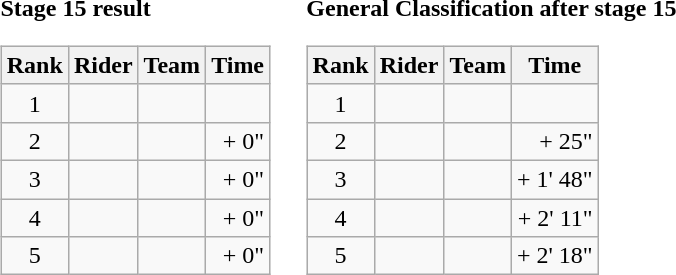<table>
<tr>
<td><strong>Stage 15 result</strong><br><table class="wikitable">
<tr>
<th scope="col">Rank</th>
<th scope="col">Rider</th>
<th scope="col">Team</th>
<th scope="col">Time</th>
</tr>
<tr>
<td style="text-align:center;">1</td>
<td></td>
<td></td>
<td style="text-align:right;"></td>
</tr>
<tr>
<td style="text-align:center;">2</td>
<td></td>
<td></td>
<td style="text-align:right;">+ 0"</td>
</tr>
<tr>
<td style="text-align:center;">3</td>
<td></td>
<td></td>
<td style="text-align:right;">+ 0"</td>
</tr>
<tr>
<td style="text-align:center;">4</td>
<td></td>
<td></td>
<td style="text-align:right;">+ 0"</td>
</tr>
<tr>
<td style="text-align:center;">5</td>
<td></td>
<td></td>
<td style="text-align:right;">+ 0"</td>
</tr>
</table>
</td>
<td></td>
<td><strong>General Classification after stage 15</strong><br><table class="wikitable">
<tr>
<th scope="col">Rank</th>
<th scope="col">Rider</th>
<th scope="col">Team</th>
<th scope="col">Time</th>
</tr>
<tr>
<td style="text-align:center;">1</td>
<td></td>
<td></td>
<td style="text-align:right;"></td>
</tr>
<tr>
<td style="text-align:center;">2</td>
<td></td>
<td></td>
<td style="text-align:right;">+ 25"</td>
</tr>
<tr>
<td style="text-align:center;">3</td>
<td></td>
<td></td>
<td style="text-align:right;">+ 1' 48"</td>
</tr>
<tr>
<td style="text-align:center;">4</td>
<td></td>
<td></td>
<td style="text-align:right;">+ 2' 11"</td>
</tr>
<tr>
<td style="text-align:center;">5</td>
<td></td>
<td></td>
<td style="text-align:right;">+ 2' 18"</td>
</tr>
</table>
</td>
</tr>
</table>
